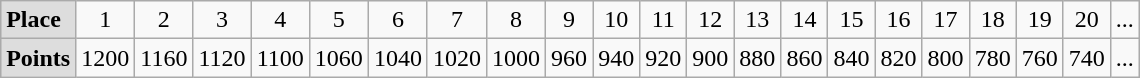<table class="wikitable" style="text-align:center; margin: 1em auto 1em auto">
<tr>
<td style="background:#dddddd;" align=left><strong>Place</strong></td>
<td>1</td>
<td>2</td>
<td>3</td>
<td>4</td>
<td>5</td>
<td>6</td>
<td>7</td>
<td>8</td>
<td>9</td>
<td>10</td>
<td>11</td>
<td>12</td>
<td>13</td>
<td>14</td>
<td>15</td>
<td>16</td>
<td>17</td>
<td>18</td>
<td>19</td>
<td>20</td>
<td>...</td>
</tr>
<tr>
<td style="background:#dddddd;" align=left><strong>Points</strong></td>
<td>1200</td>
<td>1160</td>
<td>1120</td>
<td>1100</td>
<td>1060</td>
<td>1040</td>
<td>1020</td>
<td>1000</td>
<td>960</td>
<td>940</td>
<td>920</td>
<td>900</td>
<td>880</td>
<td>860</td>
<td>840</td>
<td>820</td>
<td>800</td>
<td>780</td>
<td>760</td>
<td>740</td>
<td>...</td>
</tr>
</table>
